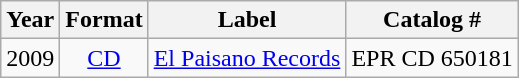<table class="wikitable" style="text-align:center">
<tr>
<th>Year</th>
<th>Format</th>
<th>Label</th>
<th>Catalog #</th>
</tr>
<tr>
<td>2009</td>
<td><a href='#'>CD</a></td>
<td><a href='#'>El Paisano Records</a></td>
<td>EPR CD 650181</td>
</tr>
</table>
